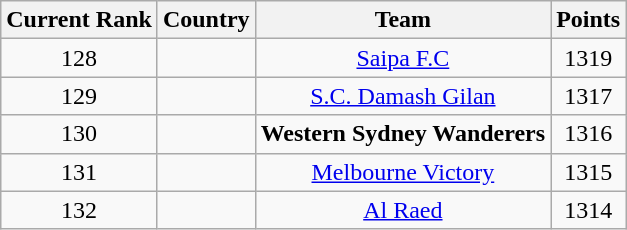<table class="wikitable" style="text-align: center;">
<tr>
<th>Current Rank</th>
<th>Country</th>
<th>Team</th>
<th>Points</th>
</tr>
<tr>
<td>128</td>
<td></td>
<td><a href='#'>Saipa F.C</a></td>
<td> 1319</td>
</tr>
<tr>
<td>129</td>
<td></td>
<td><a href='#'>S.C. Damash Gilan</a></td>
<td> 1317</td>
</tr>
<tr>
<td>130</td>
<td></td>
<td><strong>Western Sydney Wanderers</strong></td>
<td> 1316</td>
</tr>
<tr>
<td>131</td>
<td></td>
<td><a href='#'>Melbourne Victory</a></td>
<td> 1315</td>
</tr>
<tr>
<td>132</td>
<td></td>
<td><a href='#'>Al Raed</a></td>
<td> 1314</td>
</tr>
</table>
